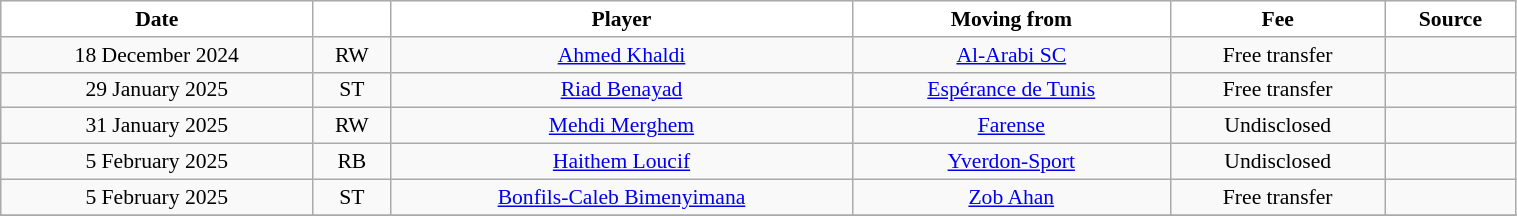<table class="wikitable sortable" style="width:80%; text-align:center; font-size:90%; text-align:centre;">
<tr>
<th style="background:white; color:black; text-align:center;">Date</th>
<th style="background:white; color:black; text-align:center;"></th>
<th style="background:white; color:black; text-align:center;">Player</th>
<th style="background:white; color:black; text-align:center;">Moving from</th>
<th style="background:white; color:black; text-align:center;">Fee</th>
<th style="background:white; color:black; text-align:center;">Source</th>
</tr>
<tr>
<td>18 December 2024</td>
<td>RW</td>
<td> <a href='#'>Ahmed Khaldi</a></td>
<td> <a href='#'>Al-Arabi SC</a></td>
<td>Free transfer</td>
<td></td>
</tr>
<tr>
<td>29 January 2025</td>
<td>ST</td>
<td> <a href='#'>Riad Benayad</a></td>
<td> <a href='#'>Espérance de Tunis</a></td>
<td>Free transfer</td>
<td></td>
</tr>
<tr>
<td>31 January 2025</td>
<td>RW</td>
<td> <a href='#'>Mehdi Merghem</a></td>
<td> <a href='#'>Farense</a></td>
<td>Undisclosed</td>
<td></td>
</tr>
<tr>
<td>5 February 2025</td>
<td>RB</td>
<td> <a href='#'>Haithem Loucif</a></td>
<td> <a href='#'>Yverdon-Sport</a></td>
<td>Undisclosed</td>
<td></td>
</tr>
<tr>
<td>5 February 2025</td>
<td>ST</td>
<td> <a href='#'>Bonfils-Caleb Bimenyimana</a></td>
<td> <a href='#'>Zob Ahan</a></td>
<td>Free transfer</td>
<td></td>
</tr>
<tr>
</tr>
</table>
